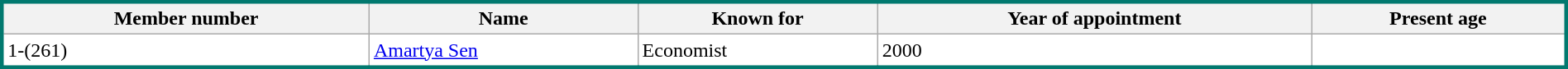<table class="wikitable" style="width:100%; background:white; border:#01796f solid;">
<tr>
<th>Member number</th>
<th>Name</th>
<th><strong>Known for</strong></th>
<th>Year of appointment</th>
<th>Present age</th>
</tr>
<tr>
<td>1-(261)</td>
<td><a href='#'>Amartya Sen</a> <small></small></td>
<td>Economist</td>
<td>2000</td>
<td></td>
</tr>
</table>
